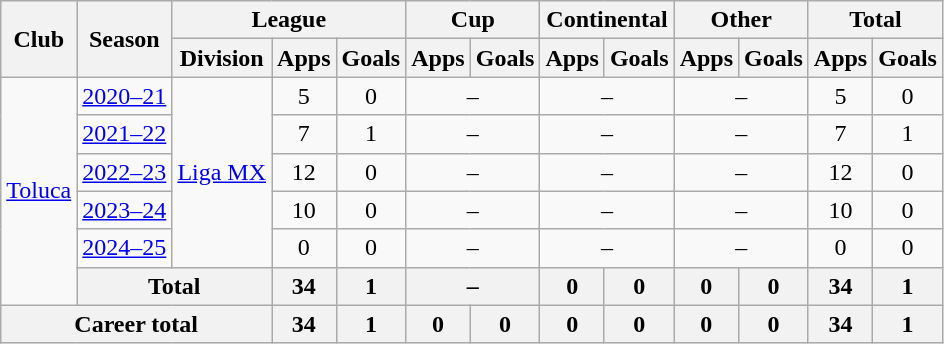<table class="wikitable" style="text-align: center">
<tr>
<th rowspan="2">Club</th>
<th rowspan="2">Season</th>
<th colspan="3">League</th>
<th colspan="2">Cup</th>
<th colspan="2">Continental</th>
<th colspan="2">Other</th>
<th colspan="2">Total</th>
</tr>
<tr>
<th>Division</th>
<th>Apps</th>
<th>Goals</th>
<th>Apps</th>
<th>Goals</th>
<th>Apps</th>
<th>Goals</th>
<th>Apps</th>
<th>Goals</th>
<th>Apps</th>
<th>Goals</th>
</tr>
<tr>
<td rowspan="6"><a href='#'>Toluca</a></td>
<td><a href='#'>2020–21</a></td>
<td rowspan="5"><a href='#'>Liga MX</a></td>
<td>5</td>
<td>0</td>
<td colspan="2">–</td>
<td colspan="2">–</td>
<td colspan="2">–</td>
<td>5</td>
<td>0</td>
</tr>
<tr>
<td><a href='#'>2021–22</a></td>
<td>7</td>
<td>1</td>
<td colspan="2">–</td>
<td colspan="2">–</td>
<td colspan="2">–</td>
<td>7</td>
<td>1</td>
</tr>
<tr>
<td><a href='#'>2022–23</a></td>
<td>12</td>
<td>0</td>
<td colspan="2">–</td>
<td colspan="2">–</td>
<td colspan="2">–</td>
<td>12</td>
<td>0</td>
</tr>
<tr>
<td><a href='#'>2023–24</a></td>
<td>10</td>
<td>0</td>
<td colspan="2">–</td>
<td colspan="2">–</td>
<td colspan="2">–</td>
<td>10</td>
<td>0</td>
</tr>
<tr>
<td><a href='#'>2024–25</a></td>
<td>0</td>
<td>0</td>
<td colspan="2">–</td>
<td colspan="2">–</td>
<td colspan="2">–</td>
<td>0</td>
<td>0</td>
</tr>
<tr>
<th colspan=2>Total</th>
<th>34</th>
<th>1</th>
<th colspan="2">–</th>
<th>0</th>
<th>0</th>
<th>0</th>
<th>0</th>
<th>34</th>
<th>1</th>
</tr>
<tr>
<th colspan="3"><strong>Career total</strong></th>
<th>34</th>
<th>1</th>
<th>0</th>
<th>0</th>
<th>0</th>
<th>0</th>
<th>0</th>
<th>0</th>
<th>34</th>
<th>1</th>
</tr>
</table>
